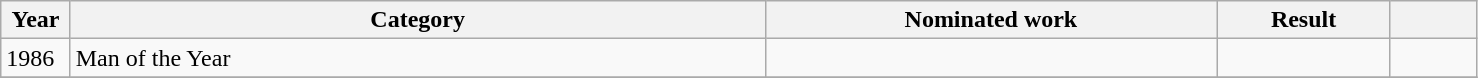<table class=wikitable class="wikitable sortable">
<tr>
<th width=4%>Year</th>
<th width=40%>Category</th>
<th width=26%>Nominated work</th>
<th width=10%>Result</th>
<th width=5%></th>
</tr>
<tr>
<td>1986</td>
<td>Man of the Year</td>
<td></td>
<td></td>
<td></td>
</tr>
<tr>
</tr>
</table>
